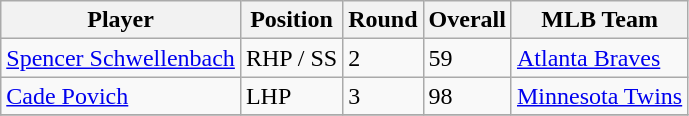<table class="wikitable">
<tr>
<th>Player</th>
<th>Position</th>
<th>Round</th>
<th>Overall</th>
<th>MLB Team</th>
</tr>
<tr>
<td><a href='#'>Spencer Schwellenbach</a></td>
<td>RHP / SS</td>
<td>2</td>
<td>59</td>
<td><a href='#'>Atlanta Braves</a></td>
</tr>
<tr>
<td><a href='#'>Cade Povich</a></td>
<td>LHP</td>
<td>3</td>
<td>98</td>
<td><a href='#'>Minnesota Twins</a></td>
</tr>
<tr>
</tr>
</table>
